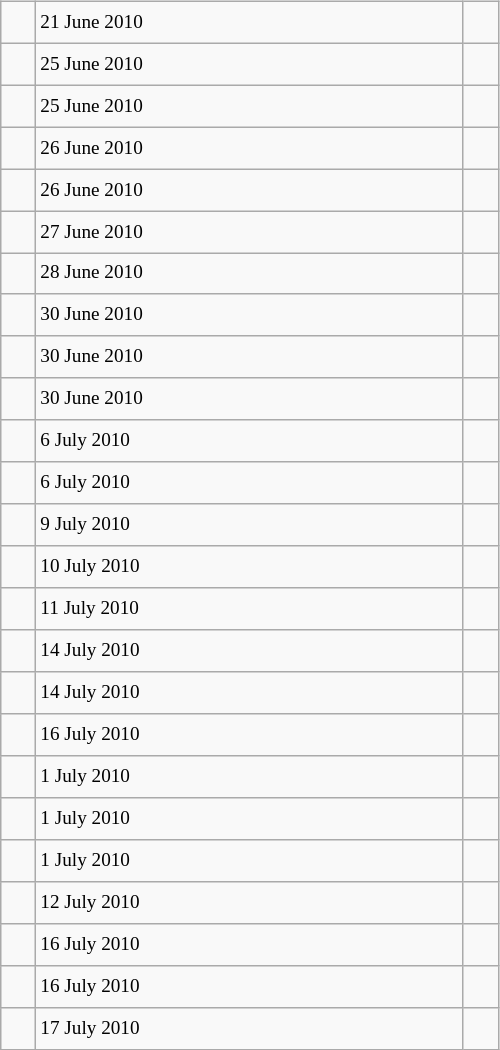<table class="wikitable" style="font-size: 80%; float: left; width: 26em; margin-right: 1em; height: 700px">
<tr>
<td></td>
<td>21 June 2010</td>
<td></td>
</tr>
<tr>
<td></td>
<td>25 June 2010</td>
<td></td>
</tr>
<tr>
<td></td>
<td>25 June 2010</td>
<td></td>
</tr>
<tr>
<td></td>
<td>26 June 2010</td>
<td></td>
</tr>
<tr>
<td></td>
<td>26 June 2010</td>
<td></td>
</tr>
<tr>
<td></td>
<td>27 June 2010</td>
<td></td>
</tr>
<tr>
<td></td>
<td>28 June 2010</td>
<td></td>
</tr>
<tr>
<td></td>
<td>30 June 2010</td>
<td></td>
</tr>
<tr>
<td></td>
<td>30 June 2010</td>
<td></td>
</tr>
<tr>
<td></td>
<td>30 June 2010</td>
<td></td>
</tr>
<tr>
<td></td>
<td>6 July 2010</td>
<td></td>
</tr>
<tr>
<td></td>
<td>6 July 2010</td>
<td></td>
</tr>
<tr>
<td></td>
<td>9 July 2010</td>
<td></td>
</tr>
<tr>
<td></td>
<td>10 July 2010</td>
<td></td>
</tr>
<tr>
<td></td>
<td>11 July 2010</td>
<td></td>
</tr>
<tr>
<td></td>
<td>14 July 2010</td>
<td></td>
</tr>
<tr>
<td></td>
<td>14 July 2010</td>
<td></td>
</tr>
<tr>
<td></td>
<td>16 July 2010</td>
<td></td>
</tr>
<tr>
<td></td>
<td>1 July 2010</td>
<td></td>
</tr>
<tr>
<td></td>
<td>1 July 2010</td>
<td></td>
</tr>
<tr>
<td></td>
<td>1 July 2010</td>
<td></td>
</tr>
<tr>
<td></td>
<td>12 July 2010</td>
<td></td>
</tr>
<tr>
<td></td>
<td>16 July 2010</td>
<td></td>
</tr>
<tr>
<td></td>
<td>16 July 2010</td>
<td></td>
</tr>
<tr>
<td></td>
<td>17 July 2010</td>
<td></td>
</tr>
</table>
